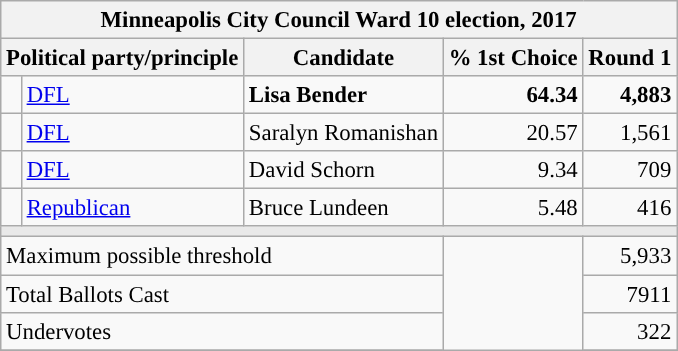<table class="wikitable" style="font-size:95%">
<tr>
<th colspan="5">Minneapolis City Council Ward 10 election, 2017</th>
</tr>
<tr>
<th colspan="2">Political party/principle</th>
<th>Candidate</th>
<th>% 1st Choice</th>
<th>Round 1</th>
</tr>
<tr>
<td style="background-color:"></td>
<td><a href='#'>DFL</a></td>
<td><strong>Lisa Bender</strong></td>
<td align="right"><strong>64.34</strong></td>
<td align="right"><strong>4,883</strong></td>
</tr>
<tr>
<td style="background-color:"></td>
<td><a href='#'>DFL</a></td>
<td>Saralyn Romanishan</td>
<td align="right">20.57</td>
<td align="right">1,561</td>
</tr>
<tr>
<td style="background-color:"></td>
<td><a href='#'>DFL</a></td>
<td>David Schorn</td>
<td align="right">9.34</td>
<td align="right">709</td>
</tr>
<tr>
<td style="background-color:"></td>
<td><a href='#'>Republican</a></td>
<td>Bruce Lundeen</td>
<td align="right">5.48</td>
<td align="right">416</td>
</tr>
<tr>
<td colspan="5" style="background: #E9E9E9"></td>
</tr>
<tr>
<td colspan="3">Maximum possible threshold</td>
<td rowspan="4"></td>
<td align="right">5,933</td>
</tr>
<tr>
<td colspan="3">Total Ballots Cast</td>
<td align="right">7911</td>
</tr>
<tr>
<td colspan="4">Undervotes</td>
<td align="right">322</td>
</tr>
<tr>
</tr>
</table>
